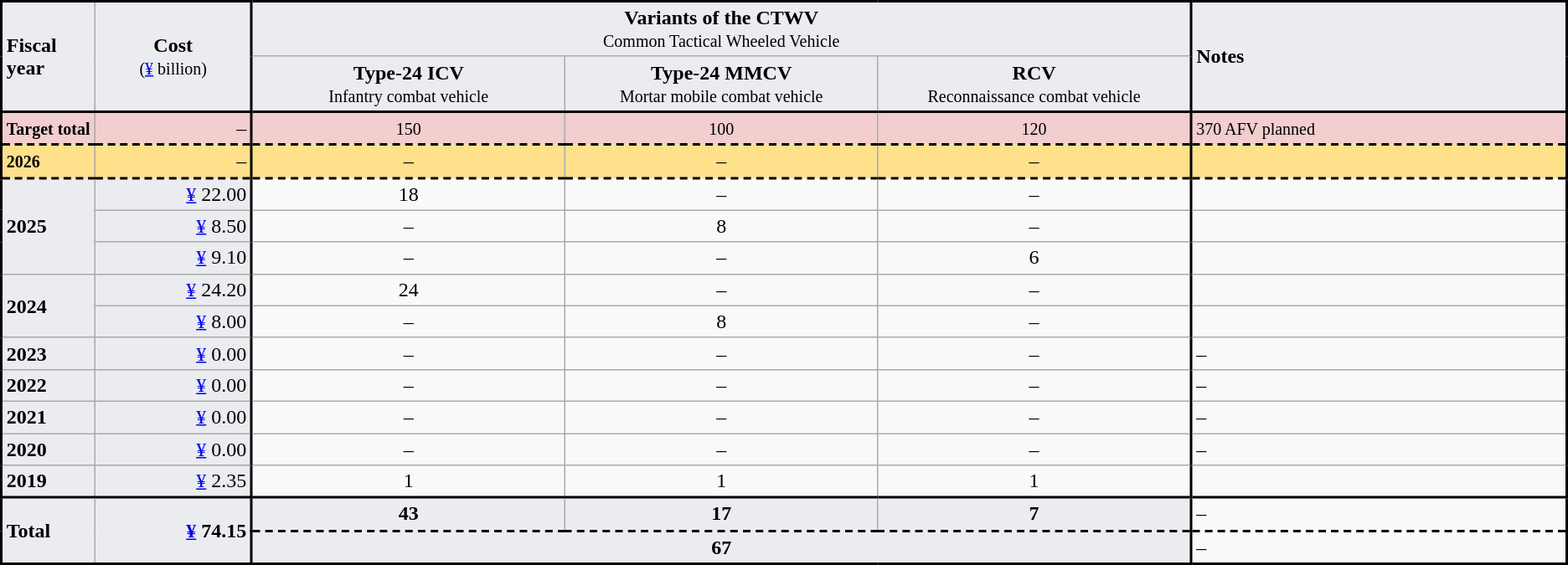<table class="wikitable">
<tr>
<td rowspan="2" style="width:6%;background:#EAECF0;border-left:solid 2px black;border-top:solid 2px black;border-bottom:solid 2px black"><strong>Fiscal year</strong></td>
<td rowspan="2" style="text-align: center; width:10%;background:#EAECF0;border-top:solid 2px black;border-bottom:solid 2px black"><strong>Cost</strong><br><small>(<a href='#'>¥</a> billion)</small></td>
<td colspan="3" style="text-align: center; background:#EAECF0;border-left:solid 2px black;border-top:solid 2px black;border-right:solid 2px black"><strong>Variants of the CTWV</strong><br><small>Common Tactical Wheeled Vehicle</small></td>
<td rowspan="2" style="text-align: left; width:24%;background:#EAECF0;border-left:solid 2px black;border-top:solid 2px black;border-bottom:solid 2px black;border-right:solid 2px black"><strong>Notes</strong></td>
</tr>
<tr>
<td style="text-align: center; width:20%; background:#EAECF0; border-left:solid 2px black;border-bottom:solid 2px black"><strong>Type-24 ICV</strong><br><small>Infantry combat vehicle</small></td>
<td style="text-align: center; width:20%;background:#EAECF0;border-bottom:solid 2px black"><strong>Type-24 MMCV</strong><br><small>Mortar mobile combat vehicle</small></td>
<td style="text-align: center; width:20%; background:#EAECF0; border-bottom:solid 2px black"><strong>RCV</strong><br><small>Reconnaissance combat vehicle</small></td>
</tr>
<tr>
<td style="background:#F2CECE;border-left:solid 2px black;border-bottom:dashed 2px black"><strong><small>Target total</small></strong></td>
<td style="background:#F2CECE;border-right:solid 2px black;border-bottom:dashed 2px black;text-align: right;">–</td>
<td style="background:#F2CECE;text-align: center;border-bottom:dashed 2px black"><small>150</small></td>
<td style="background:#F2CECE;text-align: center;border-bottom:dashed 2px black"><small>100</small></td>
<td style="background:#F2CECE;text-align: center;border-bottom:dashed 2px black"><small>120</small></td>
<td style="background:#F2CECE;border-left:solid 2px black;border-right:solid 2px black;border-bottom:dashed 2px black"><small>370 AFV planned</small></td>
</tr>
<tr>
<td style="background:#FFE18B;border-left:solid 2px black;border-bottom:dashed 2px black"><strong><small>2026</small></strong></td>
<td style="background:#FFE18B;border-right:solid 2px black;text-align: right;border-bottom:dashed 2px black">–</td>
<td style="background:#FFE18B;text-align: center;border-bottom:dashed 2px black">–</td>
<td style="background:#FFE18B;text-align: center;border-bottom:dashed 2px black">–</td>
<td style="background:#FFE18B;text-align: center;border-bottom:dashed 2px black">–</td>
<td style="background:#FFE18B;border-left:solid 2px black;border-right:solid 2px black;border-bottom:dashed 2px black"></td>
</tr>
<tr>
<td rowspan="3" style="background:#EAECF0;border-left:solid 2px black"><strong>2025</strong></td>
<td style="background:#EAECF0;border-right:solid 2px black;text-align: right;"><a href='#'>¥</a> 22.00</td>
<td style="text-align: center;">18</td>
<td style="text-align: center;">–</td>
<td style="text-align: center;">–</td>
<td style="border-left:solid 2px black;border-right:solid 2px black;"></td>
</tr>
<tr>
<td style="background:#EAECF0;border-right:solid 2px black;text-align: right;"><a href='#'>¥</a> 8.50</td>
<td style="text-align: center;">–</td>
<td style="text-align: center;">8</td>
<td style="text-align: center;">–</td>
<td style="border-left:solid 2px black;border-right:solid 2px black;"></td>
</tr>
<tr>
<td style="background:#EAECF0;border-right:solid 2px black;text-align: right;"><a href='#'>¥</a> 9.10</td>
<td style="text-align: center;">–</td>
<td style="text-align: center;">–</td>
<td style="text-align: center;">6</td>
<td style="border-left:solid 2px black;border-right:solid 2px black;"></td>
</tr>
<tr>
<td rowspan="2" style="background:#EAECF0;border-left:solid 2px black"><strong>2024</strong></td>
<td style="background:#EAECF0;border-right:solid 2px black;text-align: right;"><a href='#'>¥</a> 24.20</td>
<td style="text-align: center;">24</td>
<td style="text-align: center;">–</td>
<td style="text-align: center;">–</td>
<td style="border-left:solid 2px black;border-right:solid 2px black;"></td>
</tr>
<tr>
<td style="background:#EAECF0;border-right:solid 2px black;text-align: right;"><a href='#'>¥</a> 8.00</td>
<td style="text-align: center;">–</td>
<td style="text-align: center;">8</td>
<td style="text-align: center;">–</td>
<td style="border-left:solid 2px black;border-right:solid 2px black;"></td>
</tr>
<tr>
<td style="background:#EAECF0;border-left:solid 2px black"><strong>2023</strong></td>
<td style="background:#EAECF0;border-right:solid 2px black;text-align: right;"><a href='#'>¥</a> 0.00</td>
<td style="text-align: center;">–</td>
<td style="text-align: center;">–</td>
<td style="text-align: center;">–</td>
<td style="border-left:solid 2px black;border-right:solid 2px black;">–</td>
</tr>
<tr>
<td style="background:#EAECF0;border-left:solid 2px black"><strong>2022</strong></td>
<td style="background:#EAECF0;border-right:solid 2px black;text-align: right;"><a href='#'>¥</a> 0.00</td>
<td style="text-align: center;">–</td>
<td style="text-align: center;">–</td>
<td style="text-align: center;">–</td>
<td style="border-left:solid 2px black;border-right:solid 2px black;">–</td>
</tr>
<tr>
<td style="background:#EAECF0;border-left:solid 2px black"><strong>2021</strong></td>
<td style="background:#EAECF0;border-right:solid 2px black;text-align: right;"><a href='#'>¥</a> 0.00</td>
<td style="text-align: center;">–</td>
<td style="text-align: center;">–</td>
<td style="text-align: center;">–</td>
<td style="border-left:solid 2px black;border-right:solid 2px black;">–</td>
</tr>
<tr>
<td style="background:#EAECF0;border-left:solid 2px black"><strong>2020</strong></td>
<td style="background:#EAECF0;border-right:solid 2px black;text-align: right;"><a href='#'>¥</a> 0.00</td>
<td style="text-align: center;">–</td>
<td style="text-align: center;">–</td>
<td style="text-align: center;">–</td>
<td style="border-left:solid 2px black;border-right:solid 2px black;">–</td>
</tr>
<tr>
<td style="background:#EAECF0;border-left:solid 2px black;border-bottom:solid 2px black"><strong>2019</strong></td>
<td style="background:#EAECF0;border-right:solid 2px black;border-bottom:solid 2px black;text-align: right;"><a href='#'>¥</a> 2.35</td>
<td style="text-align: center;">1</td>
<td style="text-align: center;">1</td>
<td style="text-align: center;">1</td>
<td style="border-left:solid 2px black;border-right:solid 2px black;"></td>
</tr>
<tr>
<td rowspan="2" style="background:#EAECF0;border-left:solid 2px black;border-bottom:solid 2px black"><strong>Total</strong></td>
<td rowspan="2" style="background:#EAECF0;border-right:solid 2px black;border-bottom:solid 2px black;text-align: right;"><strong><a href='#'>¥</a> 74.15</strong></td>
<td style="background:#EAECF0;border-top:solid 2px black;text-align: center;"><strong>43</strong></td>
<td style="background:#EAECF0;border-top:solid 2px black;text-align: center;"><strong>17</strong></td>
<td style="background:#EAECF0;border-top:solid 2px black;border-right:solid 2px black;text-align: center;"><strong>7</strong></td>
<td style="border-top:solid 2px black;border-right:solid 2px black;">–</td>
</tr>
<tr>
<td colspan="3" style="background:#EAECF0;border-right:solid 2px black;border-bottom:solid 2px black;border-top:dashed 2px black;text-align:center"><strong>67</strong></td>
<td style="border-top:dashed 2px black;border-bottom:solid 2px black;border-right:solid 2px black;">–</td>
</tr>
</table>
